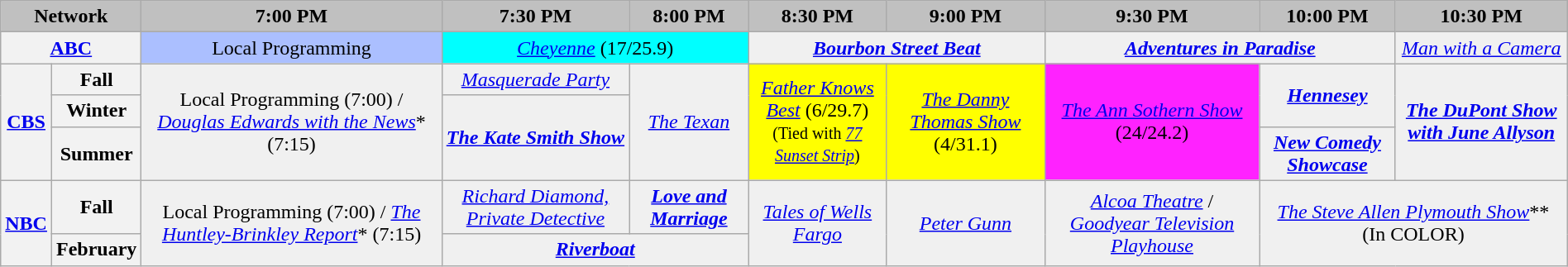<table class="wikitable" style="width:100%;margin-right:0;text-align:center">
<tr>
<th colspan="2" style="background-color:#C0C0C0;text-align:center">Network</th>
<th style="background-color:#C0C0C0;text-align:center">7:00 PM</th>
<th style="background-color:#C0C0C0;text-align:center">7:30 PM</th>
<th style="background-color:#C0C0C0;text-align:center">8:00 PM</th>
<th style="background-color:#C0C0C0;text-align:center">8:30 PM</th>
<th style="background-color:#C0C0C0;text-align:center">9:00 PM</th>
<th style="background-color:#C0C0C0;text-align:center">9:30 PM</th>
<th style="background-color:#C0C0C0;text-align:center">10:00 PM</th>
<th style="background-color:#C0C0C0;text-align:center">10:30 PM</th>
</tr>
<tr>
<th colspan="2"><a href='#'>ABC</a></th>
<td bgcolor="#ABBFFF">Local Programming</td>
<td bgcolor="#00FFFF" colspan="2"><em><a href='#'>Cheyenne</a></em> (17/25.9)</td>
<td bgcolor="#F0F0F0" colspan="2"><strong><em><a href='#'>Bourbon Street Beat</a></em></strong></td>
<td bgcolor="#F0F0F0" colspan="2"><strong><em><a href='#'>Adventures in Paradise</a></em></strong></td>
<td bgcolor="#F0F0F0"><em><a href='#'>Man with a Camera</a></em></td>
</tr>
<tr>
<th rowspan="3"><a href='#'>CBS</a></th>
<th>Fall</th>
<td bgcolor="#F0F0F0" rowspan="3">Local Programming (7:00) / <em><a href='#'>Douglas Edwards with the News</a></em>* (7:15)</td>
<td bgcolor="#F0F0F0"><em><a href='#'>Masquerade Party</a></em></td>
<td bgcolor="#F0F0F0" rowspan="3"><em><a href='#'>The Texan</a></em></td>
<td bgcolor="#FFFF00" rowspan="3"><em><a href='#'>Father Knows Best</a></em> (6/29.7)<br><small>(Tied with <em><a href='#'>77 Sunset Strip</a></em>)</small></td>
<td bgcolor="#FFFF00" rowspan="3"><em><a href='#'>The Danny Thomas Show</a></em> (4/31.1)</td>
<td bgcolor="#FF22FF" rowspan="3"><em><a href='#'>The Ann Sothern Show</a></em> (24/24.2)</td>
<td bgcolor="#F0F0F0" rowspan="2"><strong><em><a href='#'>Hennesey</a></em></strong></td>
<td bgcolor="#F0F0F0" rowspan="3"><strong><em><a href='#'>The DuPont Show with June Allyson</a></em></strong></td>
</tr>
<tr>
<th>Winter</th>
<td bgcolor="#F0F0F0"  rowspan="2"><strong><em><a href='#'>The Kate Smith Show</a></em></strong></td>
</tr>
<tr>
<th>Summer</th>
<td bgcolor="#F0F0F0"><strong><em><a href='#'>New Comedy Showcase</a></em></strong></td>
</tr>
<tr>
<th rowspan="2"><a href='#'>NBC</a></th>
<th>Fall</th>
<td bgcolor="#F0F0F0" rowspan="2">Local Programming (7:00) / <em><a href='#'>The Huntley-Brinkley Report</a></em>* (7:15)</td>
<td bgcolor="#F0F0F0"><em><a href='#'>Richard Diamond, Private Detective</a></em></td>
<td bgcolor="#F0F0F0"><strong><em><a href='#'>Love and Marriage</a></em></strong></td>
<td bgcolor="#F0F0F0" rowspan="2"><em><a href='#'>Tales of Wells Fargo</a></em></td>
<td bgcolor="#F0F0F0" rowspan="2"><em><a href='#'>Peter Gunn</a></em></td>
<td bgcolor="#F0F0F0" rowspan="2"><em><a href='#'>Alcoa Theatre</a></em> / <em><a href='#'>Goodyear Television Playhouse</a></em></td>
<td bgcolor="#F0F0F0" colspan="2" rowspan="2"><em><a href='#'>The Steve Allen Plymouth Show</a></em>** (In <span>C</span><span>O</span><span>L</span><span>O</span><span>R</span>)</td>
</tr>
<tr>
<th>February</th>
<td bgcolor="#F0F0F0" colspan="2"><strong><em><a href='#'>Riverboat</a></em></strong></td>
</tr>
</table>
